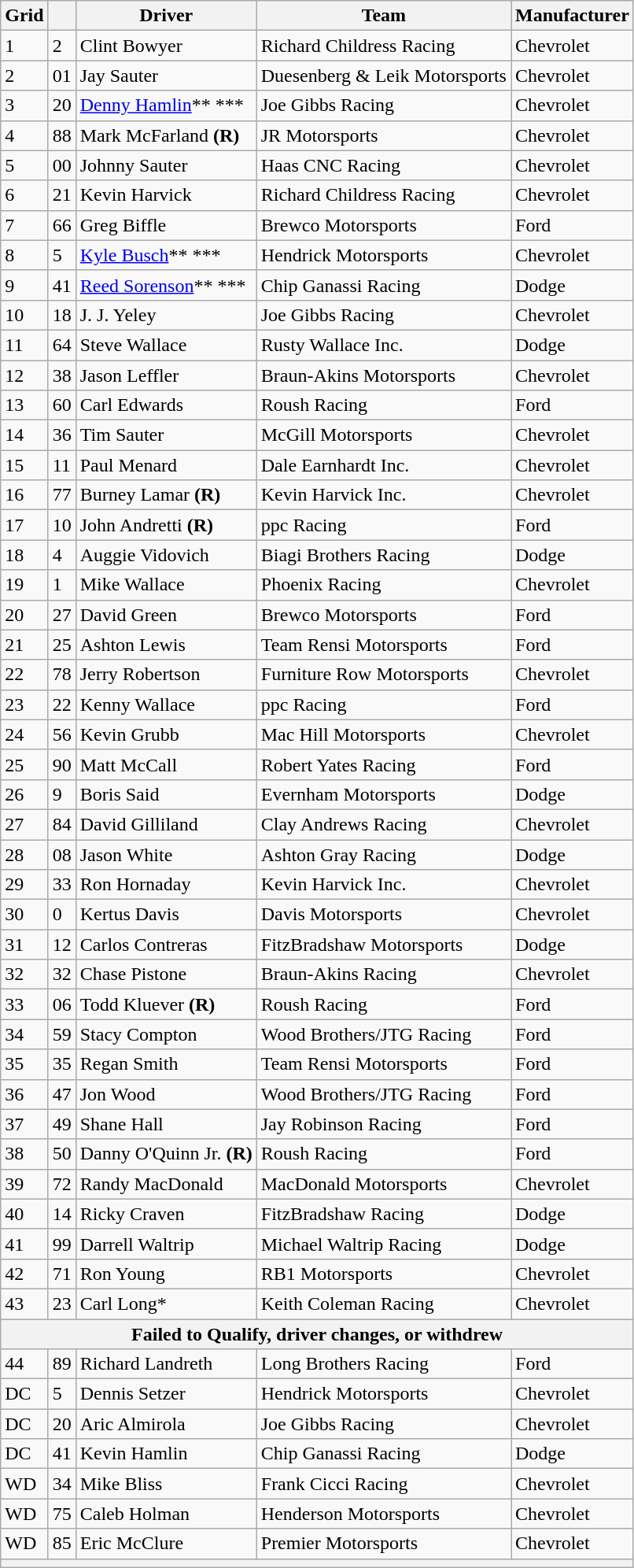<table class="wikitable">
<tr>
<th>Grid</th>
<th></th>
<th>Driver</th>
<th>Team</th>
<th>Manufacturer</th>
</tr>
<tr>
<td>1</td>
<td>2</td>
<td>Clint Bowyer</td>
<td>Richard Childress Racing</td>
<td>Chevrolet</td>
</tr>
<tr>
<td>2</td>
<td>01</td>
<td>Jay Sauter</td>
<td>Duesenberg & Leik Motorsports</td>
<td>Chevrolet</td>
</tr>
<tr>
<td>3</td>
<td>20</td>
<td><a href='#'>Denny Hamlin</a>** ***</td>
<td>Joe Gibbs Racing</td>
<td>Chevrolet</td>
</tr>
<tr>
<td>4</td>
<td>88</td>
<td>Mark McFarland <strong>(R)</strong></td>
<td>JR Motorsports</td>
<td>Chevrolet</td>
</tr>
<tr>
<td>5</td>
<td>00</td>
<td>Johnny Sauter</td>
<td>Haas CNC Racing</td>
<td>Chevrolet</td>
</tr>
<tr>
<td>6</td>
<td>21</td>
<td>Kevin Harvick</td>
<td>Richard Childress Racing</td>
<td>Chevrolet</td>
</tr>
<tr>
<td>7</td>
<td>66</td>
<td>Greg Biffle</td>
<td>Brewco Motorsports</td>
<td>Ford</td>
</tr>
<tr>
<td>8</td>
<td>5</td>
<td><a href='#'>Kyle Busch</a>** ***</td>
<td>Hendrick Motorsports</td>
<td>Chevrolet</td>
</tr>
<tr>
<td>9</td>
<td>41</td>
<td><a href='#'>Reed Sorenson</a>** ***</td>
<td>Chip Ganassi Racing</td>
<td>Dodge</td>
</tr>
<tr>
<td>10</td>
<td>18</td>
<td>J. J. Yeley</td>
<td>Joe Gibbs Racing</td>
<td>Chevrolet</td>
</tr>
<tr>
<td>11</td>
<td>64</td>
<td>Steve Wallace</td>
<td>Rusty Wallace Inc.</td>
<td>Dodge</td>
</tr>
<tr>
<td>12</td>
<td>38</td>
<td>Jason Leffler</td>
<td>Braun-Akins Motorsports</td>
<td>Chevrolet</td>
</tr>
<tr>
<td>13</td>
<td>60</td>
<td>Carl Edwards</td>
<td>Roush Racing</td>
<td>Ford</td>
</tr>
<tr>
<td>14</td>
<td>36</td>
<td>Tim Sauter</td>
<td>McGill Motorsports</td>
<td>Chevrolet</td>
</tr>
<tr>
<td>15</td>
<td>11</td>
<td>Paul Menard</td>
<td>Dale Earnhardt Inc.</td>
<td>Chevrolet</td>
</tr>
<tr>
<td>16</td>
<td>77</td>
<td>Burney Lamar <strong>(R)</strong></td>
<td>Kevin Harvick Inc.</td>
<td>Chevrolet</td>
</tr>
<tr>
<td>17</td>
<td>10</td>
<td>John Andretti <strong>(R)</strong></td>
<td>ppc Racing</td>
<td>Ford</td>
</tr>
<tr>
<td>18</td>
<td>4</td>
<td>Auggie Vidovich</td>
<td>Biagi Brothers Racing</td>
<td>Dodge</td>
</tr>
<tr>
<td>19</td>
<td>1</td>
<td>Mike Wallace</td>
<td>Phoenix Racing</td>
<td>Chevrolet</td>
</tr>
<tr>
<td>20</td>
<td>27</td>
<td>David Green</td>
<td>Brewco Motorsports</td>
<td>Ford</td>
</tr>
<tr>
<td>21</td>
<td>25</td>
<td>Ashton Lewis</td>
<td>Team Rensi Motorsports</td>
<td>Ford</td>
</tr>
<tr>
<td>22</td>
<td>78</td>
<td>Jerry Robertson</td>
<td>Furniture Row Motorsports</td>
<td>Chevrolet</td>
</tr>
<tr>
<td>23</td>
<td>22</td>
<td>Kenny Wallace</td>
<td>ppc Racing</td>
<td>Ford</td>
</tr>
<tr>
<td>24</td>
<td>56</td>
<td>Kevin Grubb</td>
<td>Mac Hill Motorsports</td>
<td>Chevrolet</td>
</tr>
<tr>
<td>25</td>
<td>90</td>
<td>Matt McCall</td>
<td>Robert Yates Racing</td>
<td>Ford</td>
</tr>
<tr>
<td>26</td>
<td>9</td>
<td>Boris Said</td>
<td>Evernham Motorsports</td>
<td>Dodge</td>
</tr>
<tr>
<td>27</td>
<td>84</td>
<td>David Gilliland</td>
<td>Clay Andrews Racing</td>
<td>Chevrolet</td>
</tr>
<tr>
<td>28</td>
<td>08</td>
<td>Jason White</td>
<td>Ashton Gray Racing</td>
<td>Dodge</td>
</tr>
<tr>
<td>29</td>
<td>33</td>
<td>Ron Hornaday</td>
<td>Kevin Harvick Inc.</td>
<td>Chevrolet</td>
</tr>
<tr>
<td>30</td>
<td>0</td>
<td>Kertus Davis</td>
<td>Davis Motorsports</td>
<td>Chevrolet</td>
</tr>
<tr>
<td>31</td>
<td>12</td>
<td>Carlos Contreras</td>
<td>FitzBradshaw Motorsports</td>
<td>Dodge</td>
</tr>
<tr>
<td>32</td>
<td>32</td>
<td>Chase Pistone</td>
<td>Braun-Akins Racing</td>
<td>Chevrolet</td>
</tr>
<tr>
<td>33</td>
<td>06</td>
<td>Todd Kluever <strong>(R)</strong></td>
<td>Roush Racing</td>
<td>Ford</td>
</tr>
<tr>
<td>34</td>
<td>59</td>
<td>Stacy Compton</td>
<td>Wood Brothers/JTG Racing</td>
<td>Ford</td>
</tr>
<tr>
<td>35</td>
<td>35</td>
<td>Regan Smith</td>
<td>Team Rensi Motorsports</td>
<td>Ford</td>
</tr>
<tr>
<td>36</td>
<td>47</td>
<td>Jon Wood</td>
<td>Wood Brothers/JTG Racing</td>
<td>Ford</td>
</tr>
<tr>
<td>37</td>
<td>49</td>
<td>Shane Hall</td>
<td>Jay Robinson Racing</td>
<td>Ford</td>
</tr>
<tr>
<td>38</td>
<td>50</td>
<td>Danny O'Quinn Jr. <strong>(R)</strong></td>
<td>Roush Racing</td>
<td>Ford</td>
</tr>
<tr>
<td>39</td>
<td>72</td>
<td>Randy MacDonald</td>
<td>MacDonald Motorsports</td>
<td>Chevrolet</td>
</tr>
<tr>
<td>40</td>
<td>14</td>
<td>Ricky Craven</td>
<td>FitzBradshaw Racing</td>
<td>Dodge</td>
</tr>
<tr>
<td>41</td>
<td>99</td>
<td>Darrell Waltrip</td>
<td>Michael Waltrip Racing</td>
<td>Dodge</td>
</tr>
<tr>
<td>42</td>
<td>71</td>
<td>Ron Young</td>
<td>RB1 Motorsports</td>
<td>Chevrolet</td>
</tr>
<tr>
<td>43</td>
<td>23</td>
<td>Carl Long*</td>
<td>Keith Coleman Racing</td>
<td>Chevrolet</td>
</tr>
<tr>
<th colspan="5"><strong>Failed to Qualify, driver changes, or withdrew</strong></th>
</tr>
<tr>
<td>44</td>
<td>89</td>
<td>Richard Landreth</td>
<td>Long Brothers Racing</td>
<td>Ford</td>
</tr>
<tr>
<td>DC</td>
<td>5</td>
<td>Dennis Setzer</td>
<td>Hendrick Motorsports</td>
<td>Chevrolet</td>
</tr>
<tr>
<td>DC</td>
<td>20</td>
<td>Aric Almirola</td>
<td>Joe Gibbs Racing</td>
<td>Chevrolet</td>
</tr>
<tr>
<td>DC</td>
<td>41</td>
<td>Kevin Hamlin</td>
<td>Chip Ganassi Racing</td>
<td>Dodge</td>
</tr>
<tr>
<td>WD</td>
<td>34</td>
<td>Mike Bliss</td>
<td>Frank Cicci Racing</td>
<td>Chevrolet</td>
</tr>
<tr>
<td>WD</td>
<td>75</td>
<td>Caleb Holman</td>
<td>Henderson Motorsports</td>
<td>Chevrolet</td>
</tr>
<tr>
<td>WD</td>
<td>85</td>
<td>Eric McClure</td>
<td>Premier Motorsports</td>
<td>Chevrolet</td>
</tr>
<tr>
<th colspan="5"></th>
</tr>
</table>
